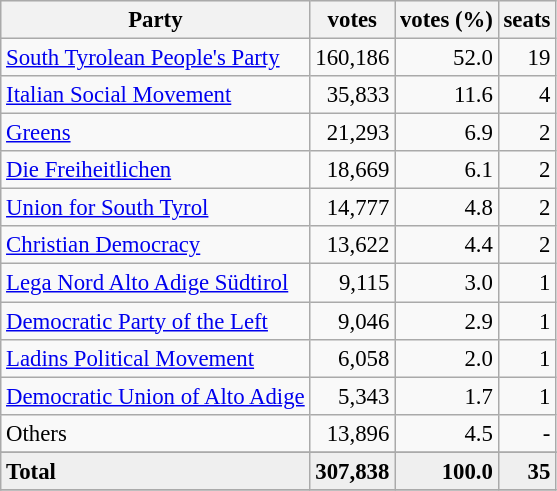<table class="wikitable" style="font-size:95%">
<tr bgcolor="EFEFEF">
<th>Party</th>
<th>votes</th>
<th>votes (%)</th>
<th>seats</th>
</tr>
<tr>
<td><a href='#'>South Tyrolean People's Party</a></td>
<td align=right>160,186</td>
<td align=right>52.0</td>
<td align=right>19</td>
</tr>
<tr>
<td><a href='#'>Italian Social Movement</a></td>
<td align=right>35,833</td>
<td align=right>11.6</td>
<td align=right>4</td>
</tr>
<tr>
<td><a href='#'>Greens</a></td>
<td align=right>21,293</td>
<td align=right>6.9</td>
<td align=right>2</td>
</tr>
<tr>
<td><a href='#'>Die Freiheitlichen</a></td>
<td align=right>18,669</td>
<td align=right>6.1</td>
<td align=right>2</td>
</tr>
<tr>
<td><a href='#'>Union for South Tyrol</a></td>
<td align=right>14,777</td>
<td align=right>4.8</td>
<td align=right>2</td>
</tr>
<tr>
<td><a href='#'>Christian Democracy</a></td>
<td align=right>13,622</td>
<td align=right>4.4</td>
<td align=right>2</td>
</tr>
<tr>
<td><a href='#'>Lega Nord Alto Adige Südtirol</a></td>
<td align=right>9,115</td>
<td align=right>3.0</td>
<td align=right>1</td>
</tr>
<tr>
<td><a href='#'>Democratic Party of the Left</a></td>
<td align=right>9,046</td>
<td align=right>2.9</td>
<td align=right>1</td>
</tr>
<tr>
<td><a href='#'>Ladins Political Movement</a></td>
<td align=right>6,058</td>
<td align=right>2.0</td>
<td align=right>1</td>
</tr>
<tr>
<td><a href='#'>Democratic Union of Alto Adige</a></td>
<td align=right>5,343</td>
<td align=right>1.7</td>
<td align=right>1</td>
</tr>
<tr>
<td>Others</td>
<td align=right>13,896</td>
<td align=right>4.5</td>
<td align=right>-</td>
</tr>
<tr>
</tr>
<tr bgcolor="EFEFEF">
<td><strong>Total</strong></td>
<td align=right><strong>307,838</strong></td>
<td align=right><strong>100.0</strong></td>
<td align=right><strong>35</strong></td>
</tr>
<tr>
</tr>
</table>
